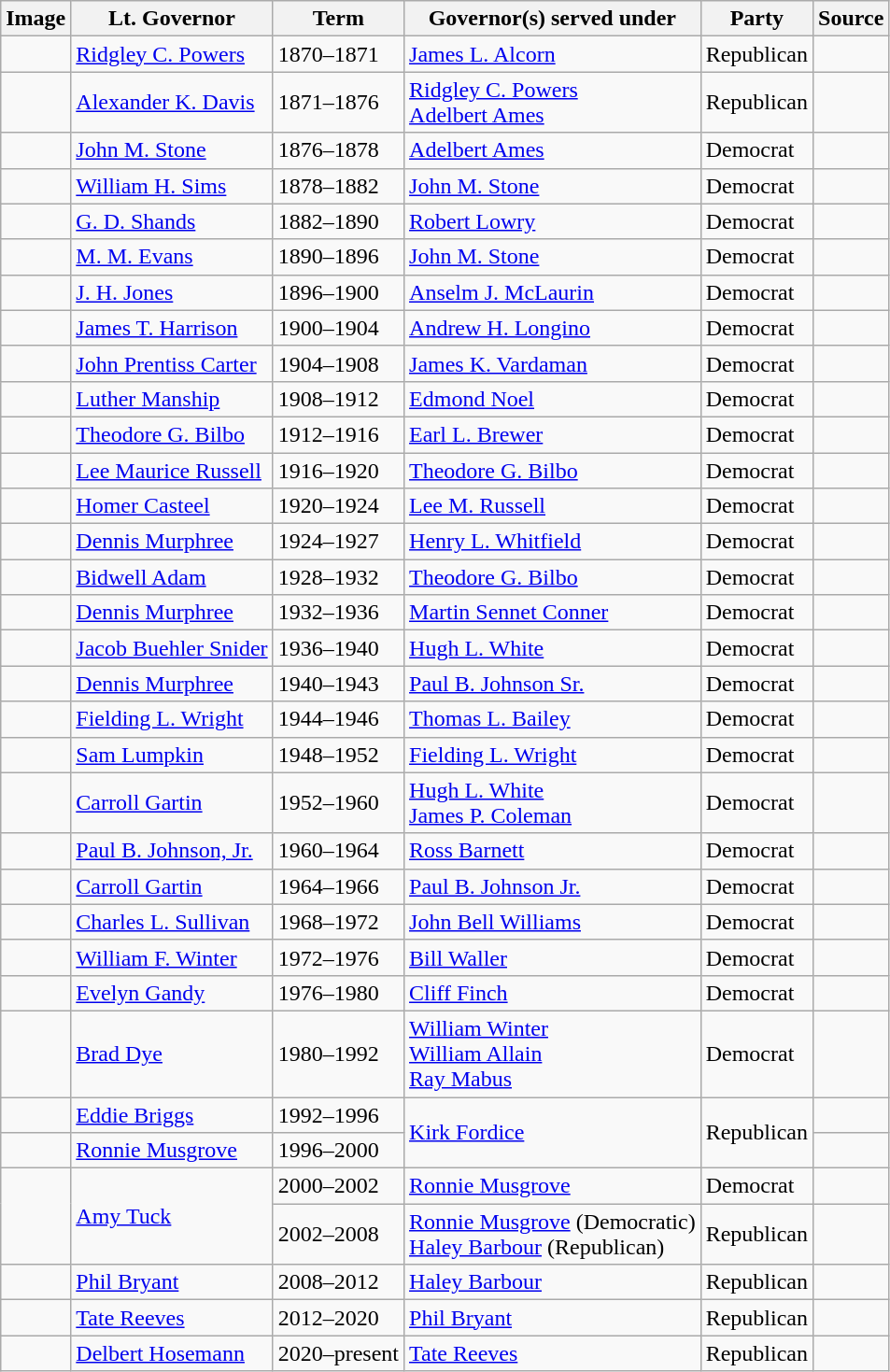<table class="wikitable">
<tr>
<th>Image</th>
<th>Lt. Governor</th>
<th>Term</th>
<th>Governor(s) served under</th>
<th>Party</th>
<th>Source</th>
</tr>
<tr>
<td></td>
<td><a href='#'>Ridgley C. Powers</a></td>
<td>1870–1871</td>
<td><a href='#'>James L. Alcorn</a></td>
<td>Republican</td>
<td></td>
</tr>
<tr>
<td></td>
<td><a href='#'>Alexander K. Davis</a></td>
<td>1871–1876</td>
<td><a href='#'>Ridgley C. Powers</a><br><a href='#'>Adelbert Ames</a></td>
<td>Republican</td>
<td></td>
</tr>
<tr>
<td></td>
<td><a href='#'>John M. Stone</a></td>
<td>1876–1878</td>
<td><a href='#'>Adelbert Ames</a></td>
<td>Democrat</td>
<td></td>
</tr>
<tr>
<td></td>
<td><a href='#'>William H. Sims</a></td>
<td>1878–1882</td>
<td><a href='#'>John M. Stone</a></td>
<td>Democrat</td>
<td></td>
</tr>
<tr>
<td></td>
<td><a href='#'>G. D. Shands</a></td>
<td>1882–1890</td>
<td><a href='#'>Robert Lowry</a></td>
<td>Democrat</td>
<td></td>
</tr>
<tr>
<td></td>
<td><a href='#'>M. M. Evans</a></td>
<td>1890–1896</td>
<td><a href='#'>John M. Stone</a></td>
<td>Democrat</td>
<td></td>
</tr>
<tr>
<td></td>
<td><a href='#'>J. H. Jones</a></td>
<td>1896–1900</td>
<td><a href='#'>Anselm J. McLaurin</a></td>
<td>Democrat</td>
<td></td>
</tr>
<tr>
<td></td>
<td><a href='#'>James T. Harrison</a></td>
<td>1900–1904</td>
<td><a href='#'>Andrew H. Longino</a></td>
<td>Democrat</td>
<td></td>
</tr>
<tr>
<td></td>
<td><a href='#'>John Prentiss Carter</a></td>
<td>1904–1908</td>
<td><a href='#'>James K. Vardaman</a></td>
<td>Democrat</td>
<td></td>
</tr>
<tr>
<td></td>
<td><a href='#'>Luther Manship</a></td>
<td>1908–1912</td>
<td><a href='#'>Edmond Noel</a></td>
<td>Democrat</td>
<td></td>
</tr>
<tr>
<td></td>
<td><a href='#'>Theodore G. Bilbo</a></td>
<td>1912–1916</td>
<td><a href='#'>Earl L. Brewer</a></td>
<td>Democrat</td>
<td></td>
</tr>
<tr>
<td></td>
<td><a href='#'>Lee Maurice Russell</a></td>
<td>1916–1920</td>
<td><a href='#'>Theodore G. Bilbo</a></td>
<td>Democrat</td>
<td></td>
</tr>
<tr>
<td></td>
<td><a href='#'>Homer Casteel</a></td>
<td>1920–1924</td>
<td><a href='#'>Lee M. Russell</a></td>
<td>Democrat</td>
<td></td>
</tr>
<tr>
<td></td>
<td><a href='#'>Dennis Murphree</a></td>
<td>1924–1927</td>
<td><a href='#'>Henry L. Whitfield</a></td>
<td>Democrat</td>
<td></td>
</tr>
<tr>
<td></td>
<td><a href='#'>Bidwell Adam</a></td>
<td>1928–1932</td>
<td><a href='#'>Theodore G. Bilbo</a></td>
<td>Democrat</td>
<td></td>
</tr>
<tr>
<td></td>
<td><a href='#'>Dennis Murphree</a></td>
<td>1932–1936</td>
<td><a href='#'>Martin Sennet Conner</a></td>
<td>Democrat</td>
<td></td>
</tr>
<tr>
<td></td>
<td><a href='#'>Jacob Buehler Snider</a></td>
<td>1936–1940</td>
<td><a href='#'>Hugh L. White</a></td>
<td>Democrat</td>
<td></td>
</tr>
<tr>
<td></td>
<td><a href='#'>Dennis Murphree</a></td>
<td>1940–1943</td>
<td><a href='#'>Paul B. Johnson Sr.</a></td>
<td>Democrat</td>
<td></td>
</tr>
<tr>
<td></td>
<td><a href='#'>Fielding L. Wright</a></td>
<td>1944–1946</td>
<td><a href='#'>Thomas L. Bailey</a></td>
<td>Democrat</td>
<td></td>
</tr>
<tr>
<td></td>
<td><a href='#'>Sam Lumpkin</a></td>
<td>1948–1952</td>
<td><a href='#'>Fielding L. Wright</a></td>
<td>Democrat</td>
<td></td>
</tr>
<tr>
<td></td>
<td><a href='#'>Carroll Gartin</a></td>
<td>1952–1960</td>
<td><a href='#'>Hugh L. White</a><br><a href='#'>James P. Coleman</a></td>
<td>Democrat</td>
<td></td>
</tr>
<tr>
<td></td>
<td><a href='#'>Paul B. Johnson, Jr.</a></td>
<td>1960–1964</td>
<td><a href='#'>Ross Barnett</a></td>
<td>Democrat</td>
<td></td>
</tr>
<tr>
<td></td>
<td><a href='#'>Carroll Gartin</a></td>
<td>1964–1966</td>
<td><a href='#'>Paul B. Johnson Jr.</a></td>
<td>Democrat</td>
<td></td>
</tr>
<tr>
<td></td>
<td><a href='#'>Charles L. Sullivan</a></td>
<td>1968–1972</td>
<td><a href='#'>John Bell Williams</a></td>
<td>Democrat</td>
<td></td>
</tr>
<tr>
<td></td>
<td><a href='#'>William F. Winter</a></td>
<td>1972–1976</td>
<td><a href='#'>Bill Waller</a></td>
<td>Democrat</td>
<td></td>
</tr>
<tr>
<td></td>
<td><a href='#'>Evelyn Gandy</a></td>
<td>1976–1980</td>
<td><a href='#'>Cliff Finch</a></td>
<td>Democrat</td>
<td></td>
</tr>
<tr>
<td></td>
<td><a href='#'>Brad Dye</a></td>
<td>1980–1992</td>
<td><a href='#'>William Winter</a><br><a href='#'>William Allain</a><br><a href='#'>Ray Mabus</a></td>
<td>Democrat</td>
<td></td>
</tr>
<tr>
<td></td>
<td><a href='#'>Eddie Briggs</a></td>
<td>1992–1996</td>
<td rowspan="2"><a href='#'>Kirk Fordice</a></td>
<td rowspan="2">Republican</td>
<td></td>
</tr>
<tr>
<td></td>
<td><a href='#'>Ronnie Musgrove</a></td>
<td>1996–2000</td>
</tr>
<tr>
<td rowspan="2"></td>
<td rowspan="2"><a href='#'>Amy Tuck</a></td>
<td>2000–2002</td>
<td><a href='#'>Ronnie Musgrove</a></td>
<td>Democrat</td>
<td></td>
</tr>
<tr>
<td>2002–2008</td>
<td><a href='#'>Ronnie Musgrove</a> (Democratic)<br><a href='#'>Haley Barbour</a> (Republican)</td>
<td>Republican</td>
<td></td>
</tr>
<tr>
<td></td>
<td><a href='#'>Phil Bryant</a></td>
<td>2008–2012</td>
<td><a href='#'>Haley Barbour</a></td>
<td>Republican</td>
<td></td>
</tr>
<tr>
<td></td>
<td><a href='#'>Tate Reeves</a></td>
<td>2012–2020</td>
<td><a href='#'>Phil Bryant</a></td>
<td>Republican</td>
<td></td>
</tr>
<tr>
<td></td>
<td><a href='#'>Delbert Hosemann</a></td>
<td>2020–present</td>
<td><a href='#'>Tate Reeves</a></td>
<td>Republican</td>
<td></td>
</tr>
</table>
